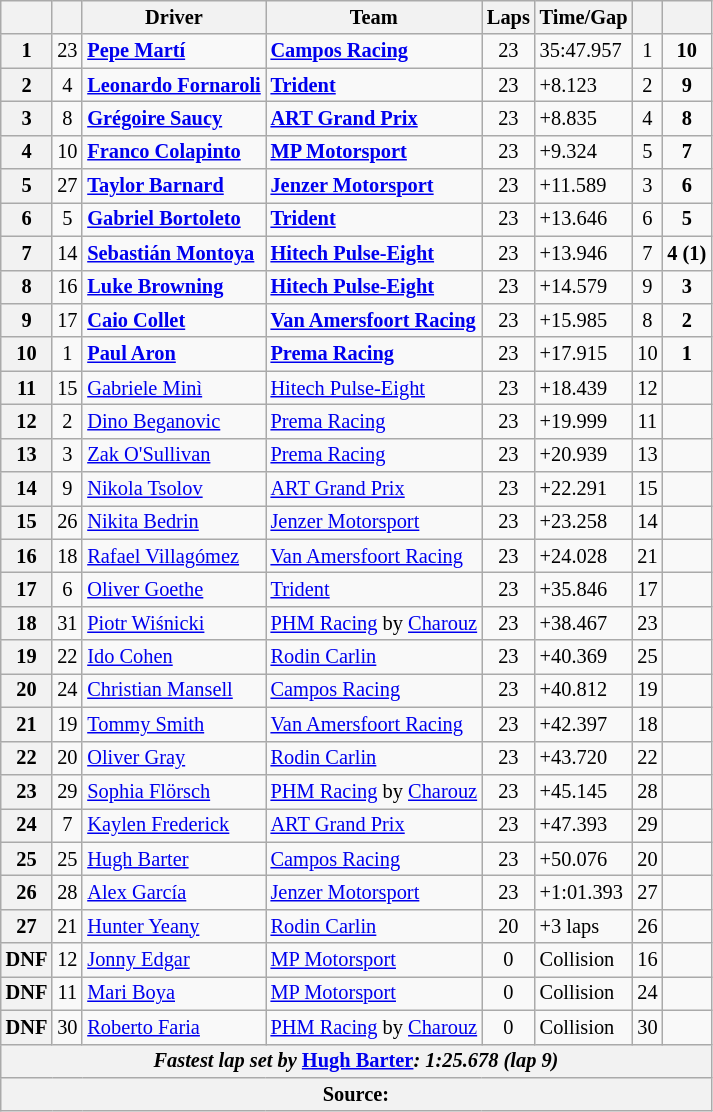<table class="wikitable" style="font-size:85%">
<tr>
<th></th>
<th></th>
<th>Driver</th>
<th>Team</th>
<th>Laps</th>
<th>Time/Gap</th>
<th></th>
<th></th>
</tr>
<tr>
<th>1</th>
<td align="center">23</td>
<td> <strong><a href='#'>Pepe Martí</a></strong></td>
<td><strong><a href='#'>Campos Racing</a></strong></td>
<td align="center">23</td>
<td>35:47.957</td>
<td align="center">1</td>
<td align="center"><strong>10</strong></td>
</tr>
<tr>
<th>2</th>
<td align="center">4</td>
<td> <strong><a href='#'>Leonardo Fornaroli</a></strong></td>
<td><strong><a href='#'>Trident</a></strong></td>
<td align="center">23</td>
<td>+8.123</td>
<td align="center">2</td>
<td align="center"><strong>9</strong></td>
</tr>
<tr>
<th>3</th>
<td align="center">8</td>
<td><strong> <a href='#'>Grégoire Saucy</a></strong></td>
<td><strong><a href='#'>ART Grand Prix</a></strong></td>
<td align="center">23</td>
<td>+8.835</td>
<td align="center">4</td>
<td align="center"><strong>8</strong></td>
</tr>
<tr>
<th>4</th>
<td align="center">10</td>
<td> <strong><a href='#'>Franco Colapinto</a></strong></td>
<td><strong><a href='#'>MP Motorsport</a></strong></td>
<td align="center">23</td>
<td>+9.324</td>
<td align="center">5</td>
<td align="center"><strong>7</strong></td>
</tr>
<tr>
<th>5</th>
<td align="center">27</td>
<td> <strong><a href='#'>Taylor Barnard</a></strong></td>
<td><strong><a href='#'>Jenzer Motorsport</a></strong></td>
<td align="center">23</td>
<td>+11.589</td>
<td align="center">3</td>
<td align="center"><strong>6</strong></td>
</tr>
<tr>
<th>6</th>
<td align="center">5</td>
<td> <strong><a href='#'>Gabriel Bortoleto</a></strong></td>
<td><strong><a href='#'>Trident</a></strong></td>
<td align="center">23</td>
<td>+13.646</td>
<td align="center">6</td>
<td align="center"><strong>5</strong></td>
</tr>
<tr>
<th>7</th>
<td align="center">14</td>
<td> <strong><a href='#'>Sebastián Montoya</a></strong></td>
<td><strong><a href='#'>Hitech Pulse-Eight</a></strong></td>
<td align="center">23</td>
<td>+13.946</td>
<td align="center">7</td>
<td align="center"><strong>4 (1)</strong></td>
</tr>
<tr>
<th>8</th>
<td align="center">16</td>
<td> <strong><a href='#'>Luke Browning</a></strong></td>
<td><strong><a href='#'>Hitech Pulse-Eight</a></strong></td>
<td align="center">23</td>
<td>+14.579</td>
<td align="center">9</td>
<td align="center"><strong>3</strong></td>
</tr>
<tr>
<th>9</th>
<td align="center">17</td>
<td> <strong><a href='#'>Caio Collet</a></strong></td>
<td><strong><a href='#'>Van Amersfoort Racing</a></strong></td>
<td align="center">23</td>
<td>+15.985</td>
<td align="center">8</td>
<td align="center"><strong>2</strong></td>
</tr>
<tr>
<th>10</th>
<td align="center">1</td>
<td> <strong><a href='#'>Paul Aron</a></strong></td>
<td><strong><a href='#'>Prema Racing</a></strong></td>
<td align="center">23</td>
<td>+17.915</td>
<td align="center">10</td>
<td align="center"><strong>1</strong></td>
</tr>
<tr>
<th>11</th>
<td align="center">15</td>
<td> <a href='#'>Gabriele Minì</a></td>
<td><a href='#'>Hitech Pulse-Eight</a></td>
<td align="center">23</td>
<td>+18.439</td>
<td align="center">12</td>
<td align="center"></td>
</tr>
<tr>
<th>12</th>
<td align="center">2</td>
<td> <a href='#'>Dino Beganovic</a></td>
<td><a href='#'>Prema Racing</a></td>
<td align="center">23</td>
<td>+19.999</td>
<td align="center">11</td>
<td></td>
</tr>
<tr>
<th>13</th>
<td align="center">3</td>
<td> <a href='#'>Zak O'Sullivan</a></td>
<td><a href='#'>Prema Racing</a></td>
<td align="center">23</td>
<td>+20.939</td>
<td align="center">13</td>
<td></td>
</tr>
<tr>
<th>14</th>
<td align="center">9</td>
<td> <a href='#'>Nikola Tsolov</a></td>
<td><a href='#'>ART Grand Prix</a></td>
<td align="center">23</td>
<td>+22.291</td>
<td align="center">15</td>
<td></td>
</tr>
<tr>
<th>15</th>
<td align="center">26</td>
<td> <a href='#'>Nikita Bedrin</a></td>
<td><a href='#'>Jenzer Motorsport</a></td>
<td align="center">23</td>
<td>+23.258</td>
<td align="center">14</td>
<td></td>
</tr>
<tr>
<th>16</th>
<td align="center">18</td>
<td> <a href='#'>Rafael Villagómez</a></td>
<td><a href='#'>Van Amersfoort Racing</a></td>
<td align="center">23</td>
<td>+24.028</td>
<td align="center">21</td>
<td></td>
</tr>
<tr>
<th>17</th>
<td align="center">6</td>
<td> <a href='#'>Oliver Goethe</a></td>
<td><a href='#'>Trident</a></td>
<td align="center">23</td>
<td>+35.846</td>
<td align="center">17</td>
<td></td>
</tr>
<tr>
<th>18</th>
<td align="center">31</td>
<td> <a href='#'>Piotr Wiśnicki</a></td>
<td><a href='#'>PHM Racing</a> by <a href='#'>Charouz</a></td>
<td align="center">23</td>
<td>+38.467</td>
<td align="center">23</td>
<td align="center"></td>
</tr>
<tr>
<th>19</th>
<td align="center">22</td>
<td> <a href='#'>Ido Cohen</a></td>
<td><a href='#'>Rodin Carlin</a></td>
<td align="center">23</td>
<td>+40.369</td>
<td align="center">25</td>
<td></td>
</tr>
<tr>
<th>20</th>
<td align="center">24</td>
<td> <a href='#'>Christian Mansell</a></td>
<td><a href='#'>Campos Racing</a></td>
<td align="center">23</td>
<td>+40.812</td>
<td align="center">19</td>
<td></td>
</tr>
<tr>
<th>21</th>
<td align="center">19</td>
<td> <a href='#'>Tommy Smith</a></td>
<td><a href='#'>Van Amersfoort Racing</a></td>
<td align="center">23</td>
<td>+42.397</td>
<td align="center">18</td>
<td align="center"></td>
</tr>
<tr>
<th>22</th>
<td align="center">20</td>
<td> <a href='#'>Oliver Gray</a></td>
<td><a href='#'>Rodin Carlin</a></td>
<td align="center">23</td>
<td>+43.720</td>
<td align="center">22</td>
<td></td>
</tr>
<tr>
<th>23</th>
<td align="center">29</td>
<td> <a href='#'>Sophia Flörsch</a></td>
<td><a href='#'>PHM Racing</a> by <a href='#'>Charouz</a></td>
<td align="center">23</td>
<td>+45.145</td>
<td align="center">28</td>
<td align="center"></td>
</tr>
<tr>
<th>24</th>
<td align="center">7</td>
<td> <a href='#'>Kaylen Frederick</a></td>
<td><a href='#'>ART Grand Prix</a></td>
<td align="center">23</td>
<td>+47.393</td>
<td align="center">29</td>
<td></td>
</tr>
<tr>
<th>25</th>
<td align="center">25</td>
<td> <a href='#'>Hugh Barter</a></td>
<td><a href='#'>Campos Racing</a></td>
<td align="center">23</td>
<td>+50.076</td>
<td align="center">20</td>
<td align="center"></td>
</tr>
<tr>
<th>26</th>
<td align="center">28</td>
<td> <a href='#'>Alex García</a></td>
<td><a href='#'>Jenzer Motorsport</a></td>
<td align="center">23</td>
<td>+1:01.393</td>
<td align="center">27</td>
<td align="center"></td>
</tr>
<tr>
<th>27</th>
<td align="center">21</td>
<td> <a href='#'>Hunter Yeany</a></td>
<td><a href='#'>Rodin Carlin</a></td>
<td align="center">20</td>
<td>+3 laps</td>
<td align="center">26</td>
<td></td>
</tr>
<tr>
<th>DNF</th>
<td align="center">12</td>
<td> <a href='#'>Jonny Edgar</a></td>
<td><a href='#'>MP Motorsport</a></td>
<td align="center">0</td>
<td>Collision</td>
<td align="center">16</td>
<td></td>
</tr>
<tr>
<th>DNF</th>
<td align="center">11</td>
<td> <a href='#'>Mari Boya</a></td>
<td><a href='#'>MP Motorsport</a></td>
<td align="center">0</td>
<td>Collision</td>
<td align="center">24 </td>
<td></td>
</tr>
<tr>
<th>DNF</th>
<td align="center">30</td>
<td> <a href='#'>Roberto Faria</a></td>
<td><a href='#'>PHM Racing</a> by <a href='#'>Charouz</a></td>
<td align="center">0</td>
<td>Collision</td>
<td align="center">30</td>
<td></td>
</tr>
<tr>
<th colspan="8"><em>Fastest lap set by</em> <strong> <a href='#'>Hugh Barter</a><strong><em>: 1:25.678 (lap 9)<em></th>
</tr>
<tr>
<th colspan="8">Source:</th>
</tr>
</table>
